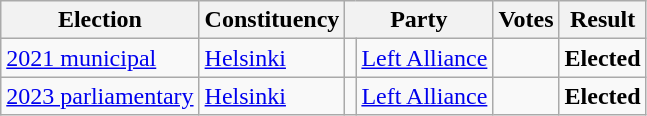<table class="wikitable" style="text-align:left;">
<tr>
<th scope=col>Election</th>
<th scope=col>Constituency</th>
<th scope=col colspan="2">Party</th>
<th scope=col>Votes</th>
<th scope=col>Result</th>
</tr>
<tr>
<td><a href='#'>2021 municipal</a></td>
<td><a href='#'>Helsinki</a></td>
<td></td>
<td><a href='#'>Left Alliance</a></td>
<td align=right></td>
<td><strong>Elected</strong></td>
</tr>
<tr>
<td><a href='#'>2023 parliamentary</a></td>
<td><a href='#'>Helsinki</a></td>
<td></td>
<td><a href='#'>Left Alliance</a></td>
<td align=right></td>
<td><strong>Elected</strong></td>
</tr>
</table>
